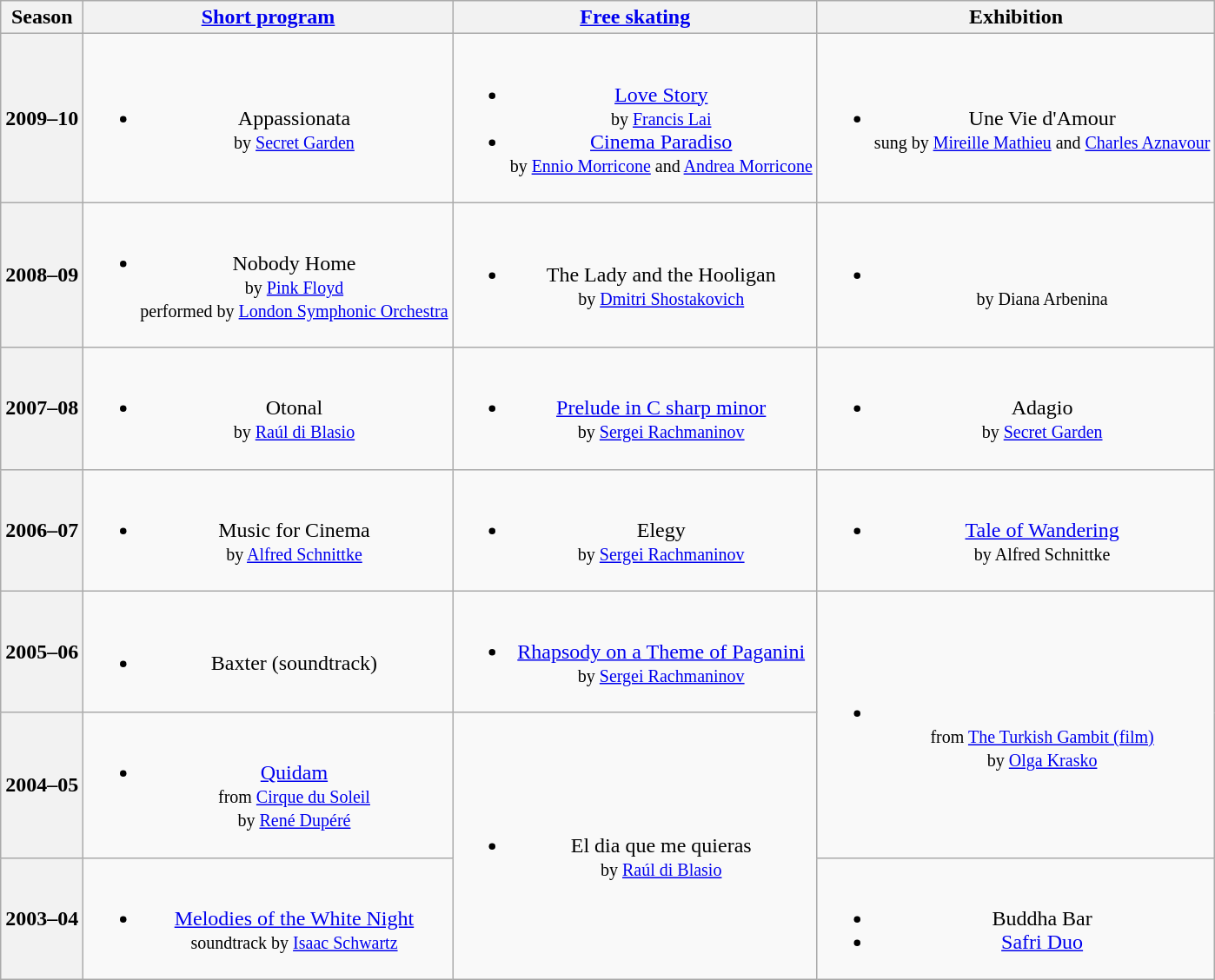<table class="wikitable" style="text-align:center">
<tr>
<th>Season</th>
<th><a href='#'>Short program</a></th>
<th><a href='#'>Free skating</a></th>
<th>Exhibition</th>
</tr>
<tr>
<th>2009–10</th>
<td><br><ul><li>Appassionata <br><small> by <a href='#'>Secret Garden</a> </small></li></ul></td>
<td><br><ul><li><a href='#'>Love Story</a> <br><small> by <a href='#'>Francis Lai</a> </small></li><li><a href='#'>Cinema Paradiso</a> <br><small> by <a href='#'>Ennio Morricone</a> and <a href='#'>Andrea Morricone</a></small></li></ul></td>
<td><br><ul><li>Une Vie d'Amour <br><small> sung by <a href='#'>Mireille Mathieu</a> and <a href='#'>Charles Aznavour</a> </small></li></ul></td>
</tr>
<tr>
<th>2008–09</th>
<td><br><ul><li>Nobody Home <br> <small> by <a href='#'>Pink Floyd</a> <br> performed by <a href='#'>London Symphonic Orchestra</a> </small></li></ul></td>
<td><br><ul><li>The Lady and the Hooligan <br> <small>by <a href='#'>Dmitri Shostakovich</a></small></li></ul></td>
<td><br><ul><li> <br><small> by Diana Arbenina </small></li></ul></td>
</tr>
<tr>
<th>2007–08</th>
<td><br><ul><li>Otonal <br><small> by <a href='#'>Raúl di Blasio</a></small></li></ul></td>
<td><br><ul><li><a href='#'>Prelude in C sharp minor</a> <br><small> by <a href='#'>Sergei Rachmaninov</a> </small></li></ul></td>
<td><br><ul><li>Adagio <br><small> by <a href='#'>Secret Garden</a> </small></li></ul></td>
</tr>
<tr>
<th>2006–07</th>
<td><br><ul><li>Music for Cinema <br><small> by <a href='#'>Alfred Schnittke</a></small></li></ul></td>
<td><br><ul><li>Elegy <br><small> by <a href='#'>Sergei Rachmaninov</a></small></li></ul></td>
<td><br><ul><li><a href='#'>Tale of Wandering</a> <br><small> by Alfred Schnittke </small></li></ul></td>
</tr>
<tr>
<th>2005–06</th>
<td><br><ul><li>Baxter (soundtrack)</li></ul></td>
<td><br><ul><li><a href='#'>Rhapsody on a Theme of Paganini</a><br> <small> by <a href='#'>Sergei Rachmaninov</a></small></li></ul></td>
<td rowspan=2><br><ul><li> <br><small> from <a href='#'>The Turkish Gambit (film)</a> <br> by <a href='#'>Olga Krasko</a></small></li></ul></td>
</tr>
<tr>
<th>2004–05</th>
<td><br><ul><li><a href='#'>Quidam</a> <br><small> from <a href='#'>Cirque du Soleil</a> <br> by <a href='#'>René Dupéré</a> </small></li></ul></td>
<td rowspan=2><br><ul><li>El dia que me quieras <br><small> by <a href='#'>Raúl di Blasio</a></small></li></ul></td>
</tr>
<tr>
<th>2003–04</th>
<td><br><ul><li><a href='#'>Melodies of the White Night</a> <br><small> soundtrack by <a href='#'>Isaac Schwartz</a></small></li></ul></td>
<td><br><ul><li>Buddha Bar</li><li><a href='#'>Safri Duo</a></li></ul></td>
</tr>
</table>
